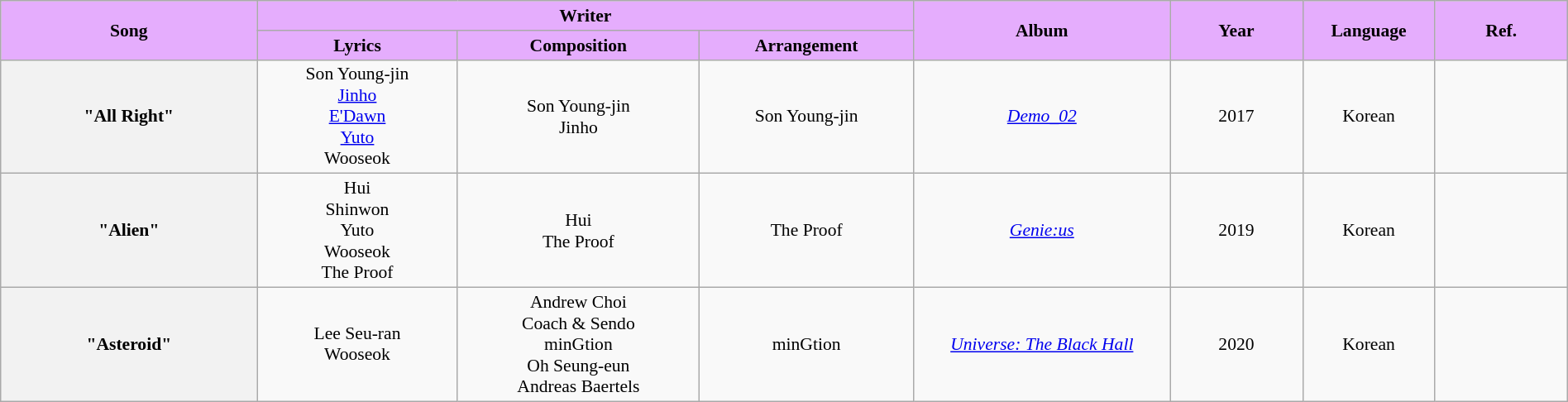<table class="wikitable" style="margin:0.5em auto; clear:both; font-size:.9em; text-align:center; width:100%">
<tr>
<th rowspan="2" style="width:200px; background:#E5ADFD;">Song</th>
<th colspan="3" style="width:700px; background:#E5ADFD;">Writer</th>
<th rowspan="2" style="width:200px; background:#E5ADFD;">Album</th>
<th rowspan="2" style="width:100px; background:#E5ADFD;">Year</th>
<th rowspan="2" style="width:100px; background:#E5ADFD;">Language</th>
<th rowspan="2" style="width:100px; background:#E5ADFD;">Ref.</th>
</tr>
<tr>
<th style=background:#E5ADFD;">Lyrics</th>
<th style=background:#E5ADFD;">Composition</th>
<th style=background:#E5ADFD;">Arrangement</th>
</tr>
<tr>
<th>"All Right"</th>
<td>Son Young-jin<br><a href='#'>Jinho</a><br><a href='#'>E'Dawn</a><br><a href='#'>Yuto</a><br>Wooseok</td>
<td>Son Young-jin<br>Jinho</td>
<td>Son Young-jin</td>
<td><em><a href='#'>Demo_02</a></em></td>
<td>2017</td>
<td>Korean</td>
<td></td>
</tr>
<tr>
<th>"Alien"</th>
<td>Hui<br>Shinwon<br>Yuto<br>Wooseok<br>The Proof</td>
<td>Hui<br>The Proof</td>
<td>The Proof</td>
<td><em><a href='#'>Genie:us</a></em></td>
<td>2019</td>
<td>Korean</td>
<td></td>
</tr>
<tr>
<th>"Asteroid"</th>
<td>Lee Seu-ran<br>Wooseok</td>
<td>Andrew Choi<br>Coach & Sendo<br>minGtion<br>Oh Seung-eun<br>Andreas Baertels</td>
<td>minGtion</td>
<td><em><a href='#'>Universe: The Black Hall</a></em></td>
<td>2020</td>
<td>Korean</td>
<td></td>
</tr>
</table>
